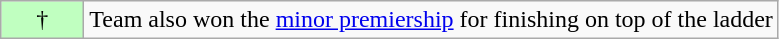<table class="wikitable plainrowheaders">
<tr>
<td style="background:#C0FFC0; width:3em" align="center">†</td>
<td>Team also won the <a href='#'>minor premiership</a> for finishing on top of the ladder</td>
</tr>
</table>
